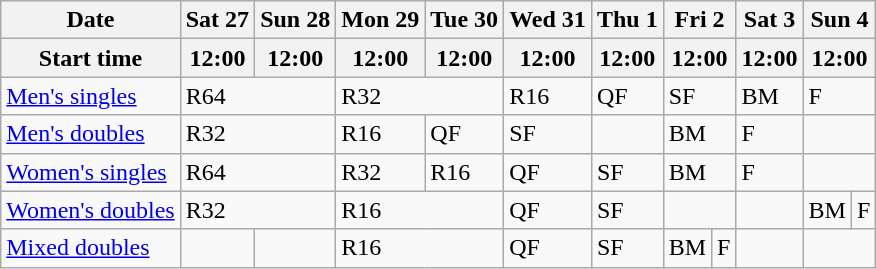<table class="wikitable olympic-schedule tennis">
<tr>
<th scope="col">Date</th>
<th scope="col">Sat 27</th>
<th scope="col">Sun 28</th>
<th scope="col">Mon 29</th>
<th scope="col">Tue 30</th>
<th scope="col">Wed 31</th>
<th scope="col">Thu 1</th>
<th scope="col" colspan=2>Fri 2</th>
<th scope="col">Sat 3</th>
<th scope="col" colspan=2>Sun 4</th>
</tr>
<tr>
<th scope="col">Start time</th>
<th scope="col">12:00</th>
<th scope="col">12:00</th>
<th scope="col">12:00</th>
<th scope="col">12:00</th>
<th scope="col">12:00</th>
<th scope="col">12:00</th>
<th scope="col" colspan=2>12:00</th>
<th scope="col">12:00</th>
<th scope="col" colspan=2>12:00</th>
</tr>
<tr>
<td class="event"><a href='#'>Men's singles</a></td>
<td colspan=2 class="prelims">R64</td>
<td colspan=2 class="prelims">R32</td>
<td class="prelims">R16</td>
<td class="quarterfinals">QF</td>
<td colspan=2 class="semifinals">SF</td>
<td class="final">BM</td>
<td colspan=2 class="final">F</td>
</tr>
<tr>
<td class="event"><a href='#'>Men's doubles</a></td>
<td colspan=2 class="prelims">R32</td>
<td class="prelims">R16</td>
<td class="quarterfinals">QF</td>
<td class="semifinals">SF</td>
<td></td>
<td colspan=2 class="final">BM</td>
<td class="final">F</td>
<td colspan=2></td>
</tr>
<tr>
<td class="event"><a href='#'>Women's singles</a></td>
<td colspan=2 class="prelims">R64</td>
<td class="prelims">R32</td>
<td class="prelims">R16</td>
<td class="quarterfinals">QF</td>
<td class="semifinals">SF</td>
<td colspan=2 class="final">BM</td>
<td class="final">F</td>
<td colspan=2></td>
</tr>
<tr>
<td class="event"><a href='#'>Women's doubles</a></td>
<td colspan=2 class="prelims">R32</td>
<td colspan=2 class="prelims">R16</td>
<td class="quarterfinals">QF</td>
<td class="semifinals">SF</td>
<td colspan=2></td>
<td></td>
<td class="final">BM</td>
<td class="final">F</td>
</tr>
<tr>
<td class="event"><a href='#'>Mixed doubles</a></td>
<td></td>
<td></td>
<td colspan=2 class="prelims">R16</td>
<td class="quarterfinals">QF</td>
<td class="semifinals">SF</td>
<td class="final">BM</td>
<td class="final">F</td>
<td></td>
<td colspan=2></td>
</tr>
</table>
